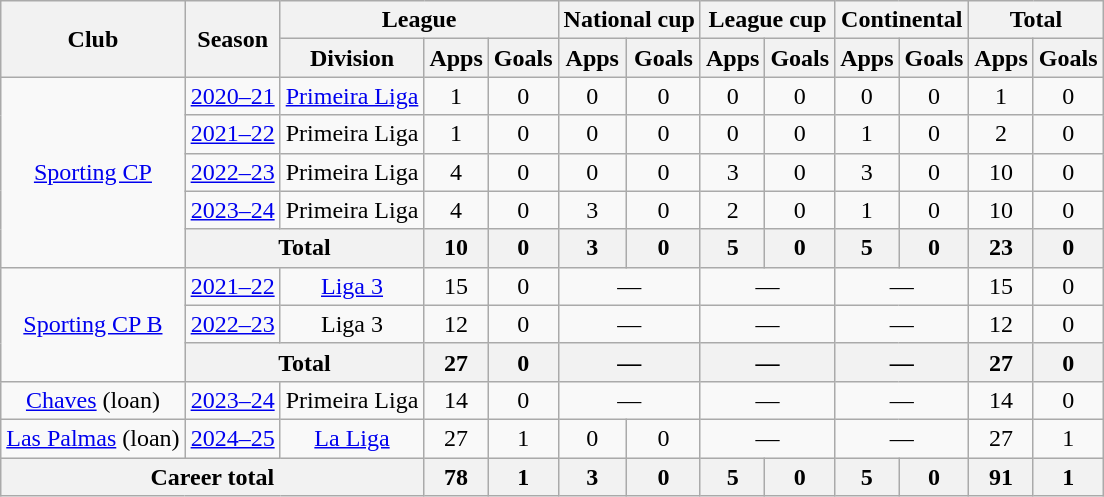<table class="wikitable" style="text-align:center">
<tr>
<th rowspan="2">Club</th>
<th rowspan="2">Season</th>
<th colspan="3">League</th>
<th colspan="2">National cup</th>
<th colspan="2">League cup</th>
<th colspan="2">Continental</th>
<th colspan="2">Total</th>
</tr>
<tr>
<th>Division</th>
<th>Apps</th>
<th>Goals</th>
<th>Apps</th>
<th>Goals</th>
<th>Apps</th>
<th>Goals</th>
<th>Apps</th>
<th>Goals</th>
<th>Apps</th>
<th>Goals</th>
</tr>
<tr>
<td rowspan="5"><a href='#'>Sporting CP</a></td>
<td><a href='#'>2020–21</a></td>
<td><a href='#'>Primeira Liga</a></td>
<td>1</td>
<td>0</td>
<td>0</td>
<td>0</td>
<td>0</td>
<td>0</td>
<td>0</td>
<td>0</td>
<td>1</td>
<td>0</td>
</tr>
<tr>
<td><a href='#'>2021–22</a></td>
<td>Primeira Liga</td>
<td>1</td>
<td>0</td>
<td>0</td>
<td>0</td>
<td>0</td>
<td>0</td>
<td>1</td>
<td>0</td>
<td>2</td>
<td>0</td>
</tr>
<tr>
<td><a href='#'>2022–23</a></td>
<td>Primeira Liga</td>
<td>4</td>
<td>0</td>
<td>0</td>
<td>0</td>
<td>3</td>
<td>0</td>
<td>3</td>
<td>0</td>
<td>10</td>
<td>0</td>
</tr>
<tr>
<td><a href='#'>2023–24</a></td>
<td>Primeira Liga</td>
<td>4</td>
<td>0</td>
<td>3</td>
<td>0</td>
<td>2</td>
<td>0</td>
<td>1</td>
<td>0</td>
<td>10</td>
<td>0</td>
</tr>
<tr>
<th colspan="2">Total</th>
<th>10</th>
<th>0</th>
<th>3</th>
<th>0</th>
<th>5</th>
<th>0</th>
<th>5</th>
<th>0</th>
<th>23</th>
<th>0</th>
</tr>
<tr>
<td rowspan="3"><a href='#'>Sporting CP B</a></td>
<td><a href='#'>2021–22</a></td>
<td><a href='#'>Liga 3</a></td>
<td>15</td>
<td>0</td>
<td colspan="2">—</td>
<td colspan="2">—</td>
<td colspan="2">—</td>
<td>15</td>
<td>0</td>
</tr>
<tr>
<td><a href='#'>2022–23</a></td>
<td>Liga 3</td>
<td>12</td>
<td>0</td>
<td colspan="2">—</td>
<td colspan="2">—</td>
<td colspan="2">—</td>
<td>12</td>
<td>0</td>
</tr>
<tr>
<th colspan="2">Total</th>
<th>27</th>
<th>0</th>
<th colspan="2">—</th>
<th colspan="2">—</th>
<th colspan="2">—</th>
<th>27</th>
<th>0</th>
</tr>
<tr>
<td><a href='#'>Chaves</a> (loan)</td>
<td><a href='#'>2023–24</a></td>
<td>Primeira Liga</td>
<td>14</td>
<td>0</td>
<td colspan="2">—</td>
<td colspan="2">—</td>
<td colspan="2">—</td>
<td>14</td>
<td>0</td>
</tr>
<tr>
<td><a href='#'>Las Palmas</a> (loan)</td>
<td><a href='#'>2024–25</a></td>
<td><a href='#'>La Liga</a></td>
<td>27</td>
<td>1</td>
<td>0</td>
<td>0</td>
<td colspan="2">—</td>
<td colspan="2">—</td>
<td>27</td>
<td>1</td>
</tr>
<tr>
<th colspan="3">Career total</th>
<th>78</th>
<th>1</th>
<th>3</th>
<th>0</th>
<th>5</th>
<th>0</th>
<th>5</th>
<th>0</th>
<th>91</th>
<th>1</th>
</tr>
</table>
